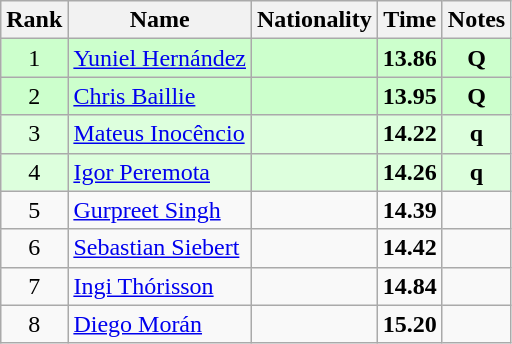<table class="wikitable sortable" style="text-align:center">
<tr>
<th>Rank</th>
<th>Name</th>
<th>Nationality</th>
<th>Time</th>
<th>Notes</th>
</tr>
<tr bgcolor=ccffcc>
<td>1</td>
<td align=left><a href='#'>Yuniel Hernández</a></td>
<td align=left></td>
<td><strong>13.86</strong></td>
<td><strong>Q</strong></td>
</tr>
<tr bgcolor=ccffcc>
<td>2</td>
<td align=left><a href='#'>Chris Baillie</a></td>
<td align=left></td>
<td><strong>13.95</strong></td>
<td><strong>Q</strong></td>
</tr>
<tr bgcolor=ddffdd>
<td>3</td>
<td align=left><a href='#'>Mateus Inocêncio</a></td>
<td align=left></td>
<td><strong>14.22</strong></td>
<td><strong>q</strong></td>
</tr>
<tr bgcolor=ddffdd>
<td>4</td>
<td align=left><a href='#'>Igor Peremota</a></td>
<td align=left></td>
<td><strong>14.26</strong></td>
<td><strong>q</strong></td>
</tr>
<tr>
<td>5</td>
<td align=left><a href='#'>Gurpreet Singh</a></td>
<td align=left></td>
<td><strong>14.39</strong></td>
<td></td>
</tr>
<tr>
<td>6</td>
<td align=left><a href='#'>Sebastian Siebert</a></td>
<td align=left></td>
<td><strong>14.42</strong></td>
<td></td>
</tr>
<tr>
<td>7</td>
<td align=left><a href='#'>Ingi Thórisson</a></td>
<td align=left></td>
<td><strong>14.84</strong></td>
<td></td>
</tr>
<tr>
<td>8</td>
<td align=left><a href='#'>Diego Morán</a></td>
<td align=left></td>
<td><strong>15.20</strong></td>
<td></td>
</tr>
</table>
